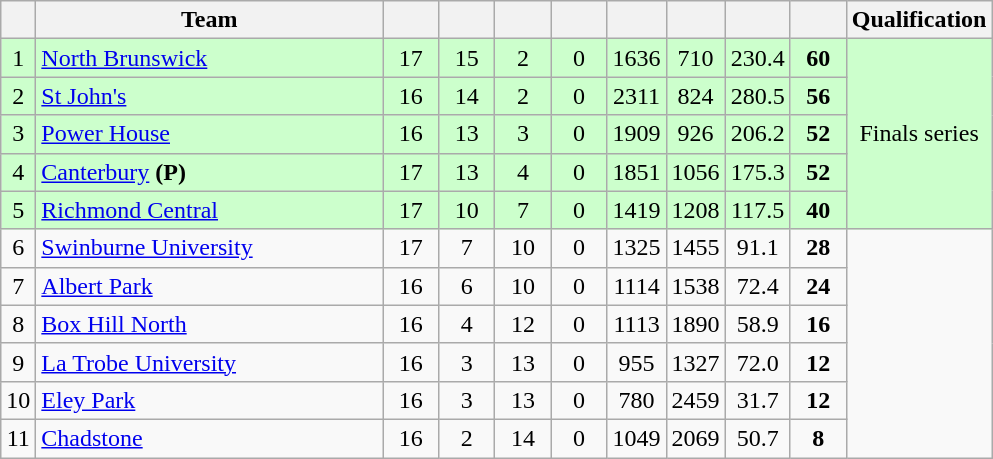<table class="wikitable" style="text-align:center; margin-bottom:0">
<tr>
<th style="width:10px"></th>
<th style="width:35%;">Team</th>
<th style="width:30px;"></th>
<th style="width:30px;"></th>
<th style="width:30px;"></th>
<th style="width:30px;"></th>
<th style="width:30px;"></th>
<th style="width:30px;"></th>
<th style="width:30px;"></th>
<th style="width:30px;"></th>
<th>Qualification</th>
</tr>
<tr style="background:#ccffcc;">
<td>1</td>
<td style="text-align:left;"><a href='#'>North Brunswick</a></td>
<td>17</td>
<td>15</td>
<td>2</td>
<td>0</td>
<td>1636</td>
<td>710</td>
<td>230.4</td>
<td><strong>60</strong></td>
<td rowspan=5>Finals series</td>
</tr>
<tr style="background:#ccffcc;">
<td>2</td>
<td style="text-align:left;"><a href='#'>St John's</a></td>
<td>16</td>
<td>14</td>
<td>2</td>
<td>0</td>
<td>2311</td>
<td>824</td>
<td>280.5</td>
<td><strong>56</strong></td>
</tr>
<tr style="background:#ccffcc;">
<td>3</td>
<td style="text-align:left;"><a href='#'>Power House</a></td>
<td>16</td>
<td>13</td>
<td>3</td>
<td>0</td>
<td>1909</td>
<td>926</td>
<td>206.2</td>
<td><strong>52</strong></td>
</tr>
<tr style="background:#ccffcc;">
<td>4</td>
<td style="text-align:left;"><a href='#'>Canterbury</a> <strong>(P)</strong></td>
<td>17</td>
<td>13</td>
<td>4</td>
<td>0</td>
<td>1851</td>
<td>1056</td>
<td>175.3</td>
<td><strong>52</strong></td>
</tr>
<tr style="background:#ccffcc;">
<td>5</td>
<td style="text-align:left;"><a href='#'>Richmond Central</a></td>
<td>17</td>
<td>10</td>
<td>7</td>
<td>0</td>
<td>1419</td>
<td>1208</td>
<td>117.5</td>
<td><strong>40</strong></td>
</tr>
<tr>
<td>6</td>
<td style="text-align:left;"><a href='#'>Swinburne University</a></td>
<td>17</td>
<td>7</td>
<td>10</td>
<td>0</td>
<td>1325</td>
<td>1455</td>
<td>91.1</td>
<td><strong>28</strong></td>
</tr>
<tr>
<td>7</td>
<td style="text-align:left;"><a href='#'>Albert Park</a></td>
<td>16</td>
<td>6</td>
<td>10</td>
<td>0</td>
<td>1114</td>
<td>1538</td>
<td>72.4</td>
<td><strong>24</strong></td>
</tr>
<tr>
<td>8</td>
<td style="text-align:left;"><a href='#'>Box Hill North</a></td>
<td>16</td>
<td>4</td>
<td>12</td>
<td>0</td>
<td>1113</td>
<td>1890</td>
<td>58.9</td>
<td><strong>16</strong></td>
</tr>
<tr>
<td>9</td>
<td style="text-align:left;"><a href='#'>La Trobe University</a></td>
<td>16</td>
<td>3</td>
<td>13</td>
<td>0</td>
<td>955</td>
<td>1327</td>
<td>72.0</td>
<td><strong>12</strong></td>
</tr>
<tr>
<td>10</td>
<td style="text-align:left;"><a href='#'>Eley Park</a></td>
<td>16</td>
<td>3</td>
<td>13</td>
<td>0</td>
<td>780</td>
<td>2459</td>
<td>31.7</td>
<td><strong>12</strong></td>
</tr>
<tr>
<td>11</td>
<td style="text-align:left;"><a href='#'>Chadstone</a></td>
<td>16</td>
<td>2</td>
<td>14</td>
<td>0</td>
<td>1049</td>
<td>2069</td>
<td>50.7</td>
<td><strong>8</strong></td>
</tr>
</table>
